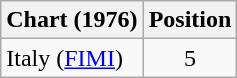<table class="wikitable">
<tr>
<th>Chart (1976)</th>
<th>Position</th>
</tr>
<tr>
<td>Italy (<a href='#'>FIMI</a>)</td>
<td align="center">5</td>
</tr>
</table>
